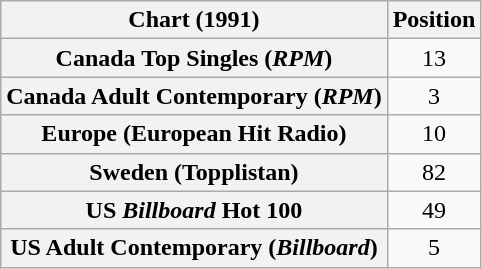<table class="wikitable sortable plainrowheaders" style="text-align:center">
<tr>
<th>Chart (1991)</th>
<th>Position</th>
</tr>
<tr>
<th scope="row">Canada Top Singles (<em>RPM</em>)</th>
<td>13</td>
</tr>
<tr>
<th scope="row">Canada Adult Contemporary (<em>RPM</em>)</th>
<td>3</td>
</tr>
<tr>
<th scope="row">Europe (European Hit Radio)</th>
<td>10</td>
</tr>
<tr>
<th scope="row">Sweden (Topplistan)</th>
<td>82</td>
</tr>
<tr>
<th scope="row">US <em>Billboard</em> Hot 100</th>
<td>49</td>
</tr>
<tr>
<th scope="row">US Adult Contemporary (<em>Billboard</em>)</th>
<td>5</td>
</tr>
</table>
